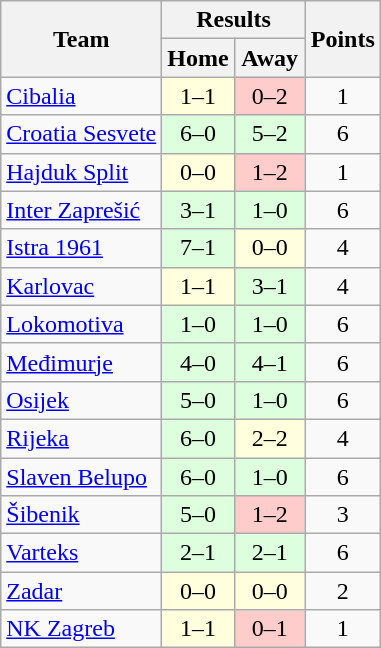<table class="wikitable" style="text-align:center">
<tr>
<th rowspan=2>Team</th>
<th colspan=2>Results</th>
<th rowspan=2>Points</th>
</tr>
<tr>
<th width=40>Home</th>
<th width=40>Away</th>
</tr>
<tr>
<td align=left><a href='#'>Cibalia</a></td>
<td bgcolor="#ffffdd">1–1</td>
<td bgcolor=#FFCCCC>0–2</td>
<td>1</td>
</tr>
<tr>
<td align=left><a href='#'>Croatia Sesvete</a></td>
<td bgcolor="#ddffdd">6–0</td>
<td bgcolor="#ddffdd">5–2</td>
<td>6</td>
</tr>
<tr>
<td align=left><a href='#'>Hajduk Split</a></td>
<td bgcolor="#ffffdd">0–0</td>
<td bgcolor=#FFCCCC>1–2</td>
<td>1</td>
</tr>
<tr>
<td align=left><a href='#'>Inter Zaprešić</a></td>
<td bgcolor="#ddffdd">3–1</td>
<td bgcolor="#ddffdd">1–0</td>
<td>6</td>
</tr>
<tr>
<td align=left><a href='#'>Istra 1961</a></td>
<td bgcolor="#ddffdd">7–1</td>
<td bgcolor="#ffffdd">0–0</td>
<td>4</td>
</tr>
<tr>
<td align=left><a href='#'>Karlovac</a></td>
<td bgcolor="#ffffdd">1–1</td>
<td bgcolor="#ddffdd">3–1</td>
<td>4</td>
</tr>
<tr>
<td align=left><a href='#'>Lokomotiva</a></td>
<td bgcolor="#ddffdd">1–0</td>
<td bgcolor="#ddffdd">1–0</td>
<td>6</td>
</tr>
<tr>
<td align=left><a href='#'>Međimurje</a></td>
<td bgcolor="#ddffdd">4–0</td>
<td bgcolor="#ddffdd">4–1</td>
<td>6</td>
</tr>
<tr>
<td align=left><a href='#'>Osijek</a></td>
<td bgcolor="#ddffdd">5–0</td>
<td bgcolor="#ddffdd">1–0</td>
<td>6</td>
</tr>
<tr>
<td align=left><a href='#'>Rijeka</a></td>
<td bgcolor="#ddffdd">6–0</td>
<td bgcolor="#ffffdd">2–2</td>
<td>4</td>
</tr>
<tr>
<td align=left><a href='#'>Slaven Belupo</a></td>
<td bgcolor="#ddffdd">6–0</td>
<td bgcolor="#ddffdd">1–0</td>
<td>6</td>
</tr>
<tr>
<td align=left><a href='#'>Šibenik</a></td>
<td bgcolor="#ddffdd">5–0</td>
<td bgcolor=#FFCCCC>1–2</td>
<td>3</td>
</tr>
<tr>
<td align=left><a href='#'>Varteks</a></td>
<td bgcolor="#ddffdd">2–1</td>
<td bgcolor="#ddffdd">2–1</td>
<td>6</td>
</tr>
<tr>
<td align=left><a href='#'>Zadar</a></td>
<td bgcolor="#ffffdd">0–0</td>
<td bgcolor="#ffffdd">0–0</td>
<td>2</td>
</tr>
<tr>
<td align=left><a href='#'>NK Zagreb</a></td>
<td bgcolor="#ffffdd">1–1</td>
<td bgcolor=#FFCCCC>0–1</td>
<td>1</td>
</tr>
</table>
